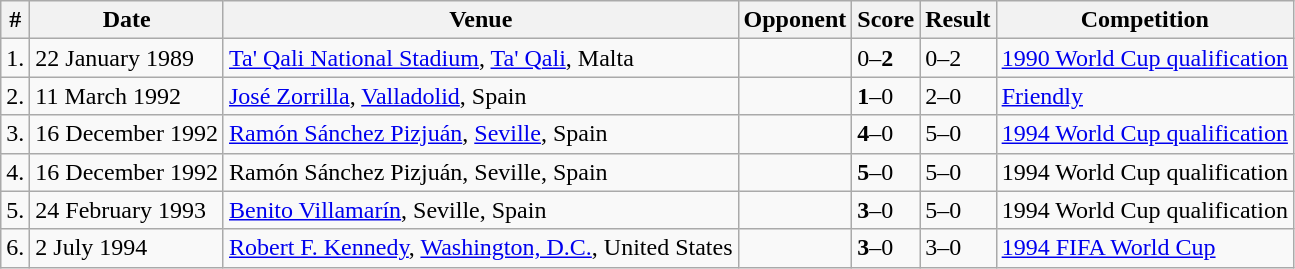<table class="wikitable">
<tr>
<th>#</th>
<th>Date</th>
<th>Venue</th>
<th>Opponent</th>
<th>Score</th>
<th>Result</th>
<th>Competition</th>
</tr>
<tr>
<td>1.</td>
<td>22 January 1989</td>
<td><a href='#'>Ta' Qali National Stadium</a>, <a href='#'>Ta' Qali</a>, Malta</td>
<td></td>
<td>0–<strong>2</strong></td>
<td>0–2</td>
<td><a href='#'>1990 World Cup qualification</a></td>
</tr>
<tr>
<td>2.</td>
<td>11 March 1992</td>
<td><a href='#'>José Zorrilla</a>, <a href='#'>Valladolid</a>, Spain</td>
<td></td>
<td><strong>1</strong>–0</td>
<td>2–0</td>
<td><a href='#'>Friendly</a></td>
</tr>
<tr>
<td>3.</td>
<td>16 December 1992</td>
<td><a href='#'>Ramón Sánchez Pizjuán</a>, <a href='#'>Seville</a>, Spain</td>
<td></td>
<td><strong>4</strong>–0</td>
<td>5–0</td>
<td><a href='#'>1994 World Cup qualification</a></td>
</tr>
<tr>
<td>4.</td>
<td>16 December 1992</td>
<td>Ramón Sánchez Pizjuán, Seville, Spain</td>
<td></td>
<td><strong>5</strong>–0</td>
<td>5–0</td>
<td>1994 World Cup qualification</td>
</tr>
<tr>
<td>5.</td>
<td>24 February 1993</td>
<td><a href='#'>Benito Villamarín</a>, Seville, Spain</td>
<td></td>
<td><strong>3</strong>–0</td>
<td>5–0</td>
<td>1994 World Cup qualification</td>
</tr>
<tr>
<td>6.</td>
<td>2 July 1994</td>
<td><a href='#'>Robert F. Kennedy</a>, <a href='#'>Washington, D.C.</a>, United States</td>
<td></td>
<td><strong>3</strong>–0</td>
<td>3–0</td>
<td><a href='#'>1994 FIFA World Cup</a></td>
</tr>
</table>
